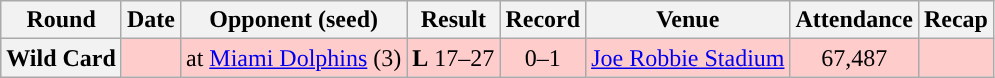<table class="wikitable" style="text-align:center">
<tr>
<th>Round</th>
<th>Date</th>
<th>Opponent (seed)</th>
<th>Result</th>
<th>Record</th>
<th>Venue</th>
<th>Attendance</th>
<th>Recap</th>
</tr>
<tr style="background:#fcc">
<th>Wild Card</th>
<td></td>
<td>at <a href='#'>Miami Dolphins</a> (3)</td>
<td><strong>L</strong> 17–27</td>
<td>0–1</td>
<td><a href='#'>Joe Robbie Stadium</a></td>
<td>67,487</td>
<td></td>
</tr>
</table>
